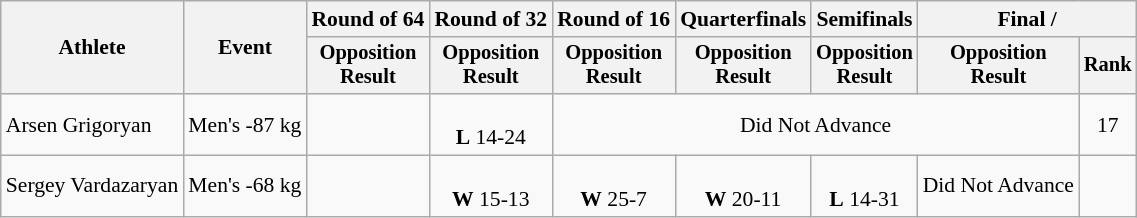<table class="wikitable" style="font-size:90%">
<tr>
<th rowspan="2">Athlete</th>
<th rowspan="2">Event</th>
<th>Round of 64</th>
<th>Round of 32</th>
<th>Round of 16</th>
<th>Quarterfinals</th>
<th>Semifinals</th>
<th colspan=2>Final / </th>
</tr>
<tr style="font-size:95%">
<th>Opposition<br>Result</th>
<th>Opposition<br>Result</th>
<th>Opposition<br>Result</th>
<th>Opposition<br>Result</th>
<th>Opposition<br>Result</th>
<th>Opposition<br>Result</th>
<th>Rank</th>
</tr>
<tr align=center>
<td align=left>Arsen Grigoryan</td>
<td align=left>Men's -87 kg</td>
<td></td>
<td><br><strong>L</strong> 14-24</td>
<td colspan=4>Did Not Advance</td>
<td>17</td>
</tr>
<tr align=center>
<td align=left>Sergey Vardazaryan</td>
<td align=left>Men's -68 kg</td>
<td></td>
<td><br><strong>W</strong> 15-13</td>
<td><br><strong>W</strong> 25-7</td>
<td><br><strong>W</strong> 20-11</td>
<td><br><strong>L</strong> 14-31</td>
<td>Did Not Advance</td>
<td></td>
</tr>
</table>
